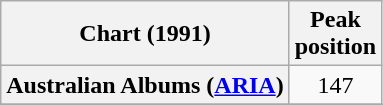<table class="wikitable sortable plainrowheaders" style="text-align:left;">
<tr>
<th>Chart (1991)</th>
<th>Peak<br>position</th>
</tr>
<tr>
<th scope="row">Australian Albums (<a href='#'>ARIA</a>)</th>
<td align="center">147</td>
</tr>
<tr>
</tr>
<tr>
</tr>
</table>
